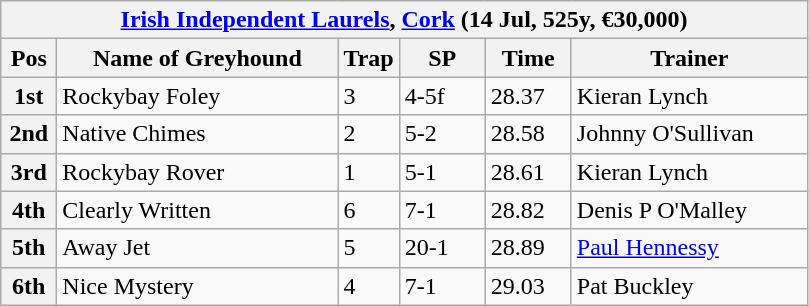<table class="wikitable">
<tr>
<th colspan="6"><a href='#'>Irish Independent Laurels</a>, <a href='#'>Cork</a> (14 Jul, 525y, €30,000)</th>
</tr>
<tr>
<th width=30>Pos</th>
<th width=180>Name of Greyhound</th>
<th width=30>Trap</th>
<th width=50>SP</th>
<th width=50>Time</th>
<th width=150>Trainer</th>
</tr>
<tr>
<th>1st</th>
<td>Rockybay Foley </td>
<td>3</td>
<td>4-5f</td>
<td>28.37</td>
<td>Kieran Lynch</td>
</tr>
<tr>
<th>2nd</th>
<td>Native Chimes</td>
<td>2</td>
<td>5-2</td>
<td>28.58</td>
<td>Johnny O'Sullivan</td>
</tr>
<tr>
<th>3rd</th>
<td>Rockybay Rover</td>
<td>1</td>
<td>5-1</td>
<td>28.61</td>
<td>Kieran Lynch</td>
</tr>
<tr>
<th>4th</th>
<td>Clearly Written</td>
<td>6</td>
<td>7-1</td>
<td>28.82</td>
<td>Denis P O'Malley</td>
</tr>
<tr>
<th>5th</th>
<td>Away Jet</td>
<td>5</td>
<td>20-1</td>
<td>28.89</td>
<td><a href='#'>Paul Hennessy</a></td>
</tr>
<tr>
<th>6th</th>
<td>Nice Mystery</td>
<td>4</td>
<td>7-1</td>
<td>29.03</td>
<td>Pat Buckley</td>
</tr>
</table>
